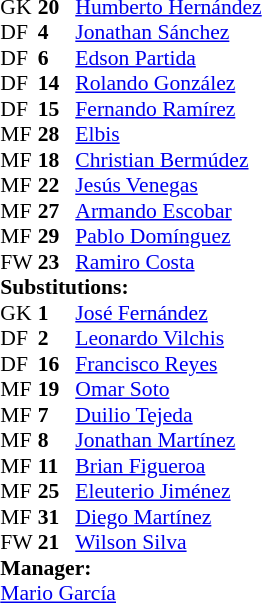<table style="font-size:90%" cellspacing=0 cellpadding=0 align=center>
<tr>
<th width=25></th>
<th width=25></th>
</tr>
<tr>
<td>GK</td>
<td><strong>20</strong></td>
<td> <a href='#'>Humberto Hernández</a></td>
</tr>
<tr>
<td>DF</td>
<td><strong>4</strong></td>
<td> <a href='#'>Jonathan Sánchez</a></td>
<td></td>
<td></td>
</tr>
<tr>
<td>DF</td>
<td><strong>6</strong></td>
<td> <a href='#'>Edson Partida</a></td>
<td></td>
<td></td>
</tr>
<tr>
<td>DF</td>
<td><strong>14</strong></td>
<td> <a href='#'>Rolando González</a></td>
<td></td>
</tr>
<tr>
<td>DF</td>
<td><strong>15</strong></td>
<td> <a href='#'>Fernando Ramírez</a></td>
</tr>
<tr>
<td>MF</td>
<td><strong>28</strong></td>
<td> <a href='#'>Elbis</a></td>
</tr>
<tr>
<td>MF</td>
<td><strong>18</strong></td>
<td> <a href='#'>Christian Bermúdez </a></td>
<td></td>
<td></td>
</tr>
<tr>
<td>MF</td>
<td><strong>22</strong></td>
<td> <a href='#'>Jesús Venegas</a></td>
</tr>
<tr>
<td>MF</td>
<td><strong>27</strong></td>
<td> <a href='#'>Armando Escobar</a></td>
<td></td>
</tr>
<tr>
<td>MF</td>
<td><strong>29</strong></td>
<td> <a href='#'>Pablo Domínguez</a></td>
</tr>
<tr>
<td>FW</td>
<td><strong>23</strong></td>
<td> <a href='#'>Ramiro Costa</a></td>
<td></td>
</tr>
<tr>
<td colspan=3><strong>Substitutions:</strong></td>
</tr>
<tr>
<td>GK</td>
<td><strong>1</strong></td>
<td> <a href='#'>José Fernández</a></td>
</tr>
<tr>
<td>DF</td>
<td><strong>2</strong></td>
<td> <a href='#'>Leonardo Vilchis </a></td>
<td></td>
<td></td>
</tr>
<tr>
<td>DF</td>
<td><strong>16</strong></td>
<td> <a href='#'>Francisco Reyes</a></td>
</tr>
<tr>
<td>MF</td>
<td><strong>19</strong></td>
<td> <a href='#'>Omar Soto</a></td>
</tr>
<tr>
<td>MF</td>
<td><strong>7</strong></td>
<td> <a href='#'>Duilio Tejeda</a></td>
<td></td>
<td></td>
</tr>
<tr>
<td>MF</td>
<td><strong>8</strong></td>
<td> <a href='#'>Jonathan Martínez</a></td>
</tr>
<tr>
<td>MF</td>
<td><strong>11</strong></td>
<td> <a href='#'>Brian Figueroa</a></td>
</tr>
<tr>
<td>MF</td>
<td><strong>25</strong></td>
<td> <a href='#'>Eleuterio Jiménez</a></td>
</tr>
<tr>
<td>MF</td>
<td><strong>31</strong></td>
<td> <a href='#'>Diego Martínez</a></td>
</tr>
<tr>
<td>FW</td>
<td><strong>21</strong></td>
<td> <a href='#'>Wilson Silva </a></td>
<td></td>
<td></td>
</tr>
<tr>
<td colspan=3><strong>Manager:</strong></td>
</tr>
<tr>
<td colspan=4> <a href='#'>Mario García</a></td>
</tr>
</table>
